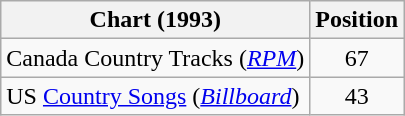<table class="wikitable sortable">
<tr>
<th scope="col">Chart (1993)</th>
<th scope="col">Position</th>
</tr>
<tr>
<td>Canada Country Tracks (<em><a href='#'>RPM</a></em>)</td>
<td align="center">67</td>
</tr>
<tr>
<td>US <a href='#'>Country Songs</a> (<em><a href='#'>Billboard</a></em>)</td>
<td align="center">43</td>
</tr>
</table>
